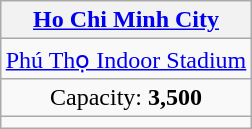<table class="wikitable" style="text-align:center;margin: 1em auto;">
<tr>
<th><a href='#'>Ho Chi Minh City</a></th>
</tr>
<tr>
<td><a href='#'>Phú Thọ Indoor Stadium</a></td>
</tr>
<tr>
<td>Capacity: <strong>3,500</strong></td>
</tr>
<tr>
<td></td>
</tr>
</table>
